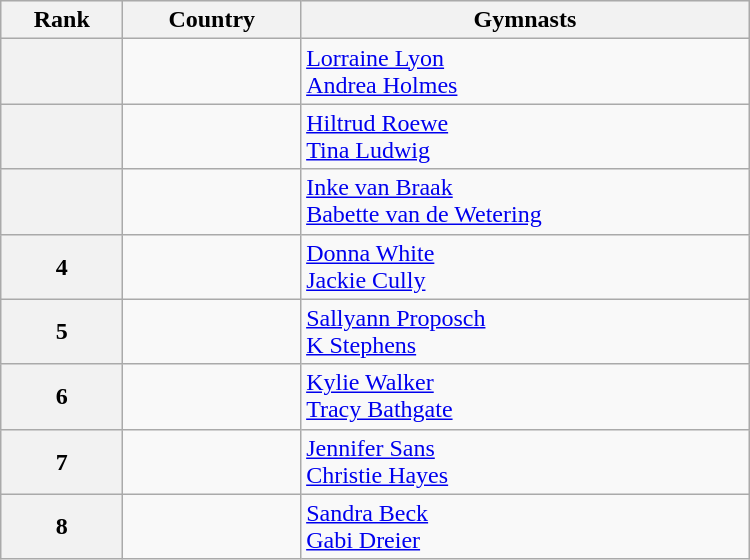<table class="wikitable" width=500>
<tr bgcolor="#efefef">
<th>Rank</th>
<th>Country</th>
<th>Gymnasts</th>
</tr>
<tr>
<th></th>
<td></td>
<td><a href='#'>Lorraine Lyon</a> <br> <a href='#'>Andrea Holmes</a></td>
</tr>
<tr>
<th></th>
<td></td>
<td><a href='#'>Hiltrud Roewe</a> <br> <a href='#'>Tina Ludwig</a></td>
</tr>
<tr>
<th></th>
<td></td>
<td><a href='#'>Inke van Braak</a> <br> <a href='#'>Babette van de Wetering</a></td>
</tr>
<tr>
<th>4</th>
<td></td>
<td><a href='#'>Donna White</a> <br> <a href='#'>Jackie Cully</a></td>
</tr>
<tr>
<th>5</th>
<td></td>
<td><a href='#'>Sallyann Proposch</a> <br> <a href='#'>K Stephens</a></td>
</tr>
<tr>
<th>6</th>
<td></td>
<td><a href='#'>Kylie Walker</a> <br> <a href='#'>Tracy Bathgate</a></td>
</tr>
<tr>
<th>7</th>
<td></td>
<td><a href='#'>Jennifer Sans</a> <br> <a href='#'>Christie Hayes</a></td>
</tr>
<tr>
<th>8</th>
<td></td>
<td><a href='#'>Sandra Beck</a> <br> <a href='#'>Gabi Dreier</a></td>
</tr>
</table>
